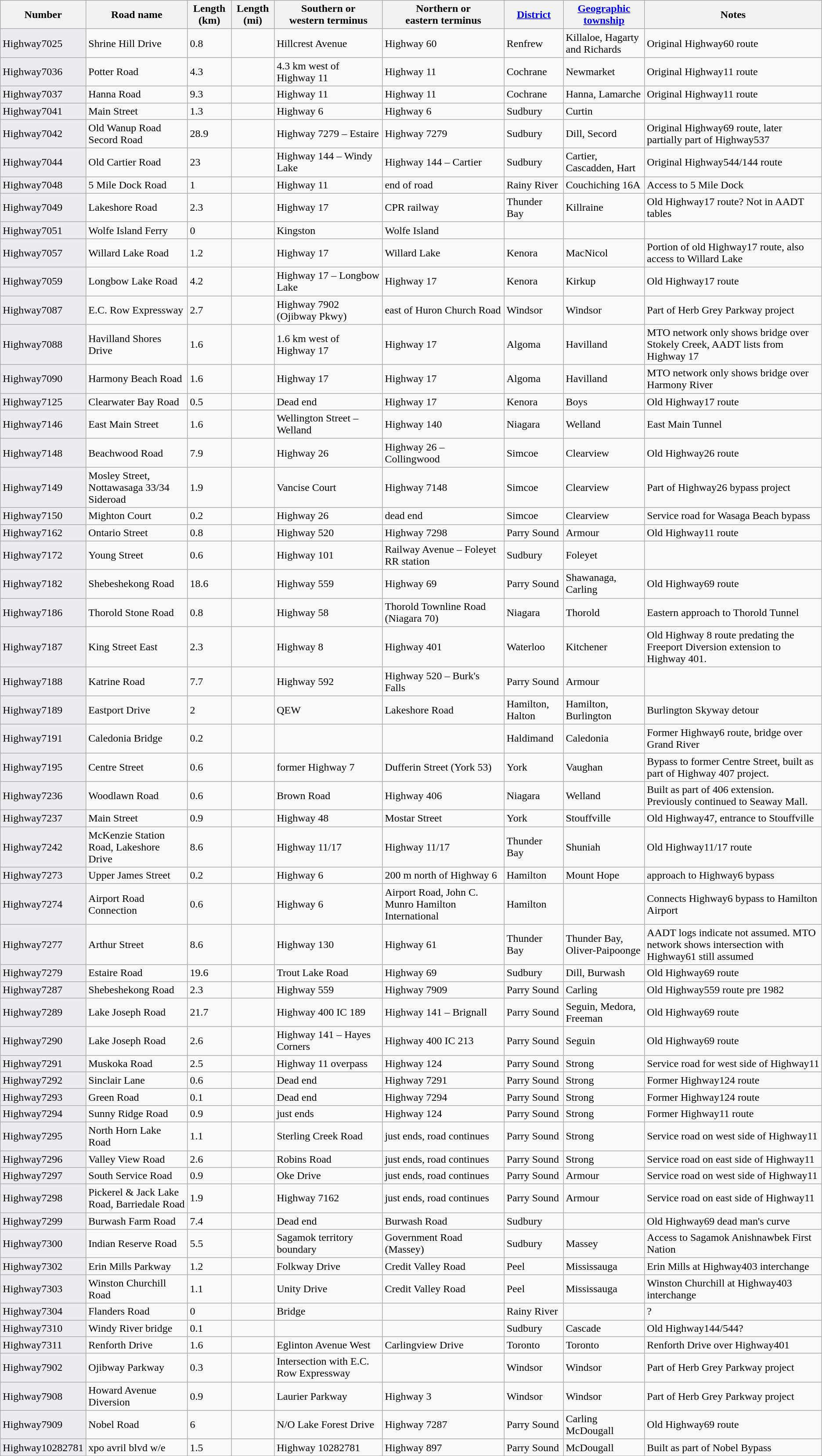<table class="wikitable sortable plainrowheaders">
<tr>
<th scope="col">Number</th>
<th scope="col" class="unsortable">Road name</th>
<th scope="col" data-sort-type="number">Length (km)</th>
<th scope="col" data-sort-type="number">Length (mi)</th>
<th scope="col" class="unsortable">Southern or western terminus</th>
<th scope="col" class="unsortable">Northern or eastern terminus</th>
<th scope="col"><a href='#'>District</a></th>
<th scope="col"><a href='#'>Geographic township</a></th>
<th scope="col" class="unsortable">Notes</th>
</tr>
<tr>
<td style="background-color:#eaecf0;">Highway7025</td>
<td>Shrine Hill Drive</td>
<td>0.8</td>
<td></td>
<td>Hillcrest Avenue</td>
<td>Highway 60</td>
<td>Renfrew</td>
<td>Killaloe, Hagarty and Richards</td>
<td>Original Highway60 route</td>
</tr>
<tr>
<td style="background-color:#eaecf0;">Highway7036</td>
<td>Potter Road</td>
<td>4.3</td>
<td></td>
<td>4.3 km west of Highway 11</td>
<td>Highway 11</td>
<td>Cochrane</td>
<td>Newmarket</td>
<td>Original Highway11 route</td>
</tr>
<tr>
<td style="background-color:#eaecf0;">Highway7037</td>
<td>Hanna Road</td>
<td>9.3</td>
<td></td>
<td>Highway 11</td>
<td>Highway 11</td>
<td>Cochrane</td>
<td>Hanna, Lamarche</td>
<td>Original Highway11 route</td>
</tr>
<tr>
<td style="background-color:#eaecf0;">Highway7041</td>
<td>Main Street</td>
<td>1.3</td>
<td></td>
<td>Highway 6</td>
<td>Highway 6</td>
<td>Sudbury</td>
<td>Curtin</td>
<td></td>
</tr>
<tr>
<td style="background-color:#eaecf0;">Highway7042</td>
<td>Old Wanup Road<br>Secord Road</td>
<td>28.9</td>
<td></td>
<td>Highway 7279 – Estaire</td>
<td>Highway 7279</td>
<td>Sudbury</td>
<td>Dill, Secord</td>
<td>Original Highway69 route, later partially part of Highway537</td>
</tr>
<tr>
<td style="background-color:#eaecf0;">Highway7044</td>
<td>Old Cartier Road</td>
<td>23</td>
<td></td>
<td>Highway 144 – Windy Lake</td>
<td>Highway 144 – Cartier</td>
<td>Sudbury</td>
<td>Cartier, Cascadden, Hart</td>
<td>Original Highway544/144 route</td>
</tr>
<tr>
<td style="background-color:#eaecf0;">Highway7048</td>
<td>5 Mile Dock Road</td>
<td>1</td>
<td></td>
<td>Highway 11</td>
<td>end of road</td>
<td>Rainy River</td>
<td>Couchiching 16A</td>
<td>Access to 5 Mile Dock</td>
</tr>
<tr>
<td style="background-color:#eaecf0;">Highway7049</td>
<td>Lakeshore Road</td>
<td>2.3</td>
<td></td>
<td>Highway 17</td>
<td>CPR railway</td>
<td>Thunder Bay</td>
<td>Killraine</td>
<td>Old Highway17 route? Not in AADT tables</td>
</tr>
<tr>
<td style="background-color:#eaecf0;">Highway7051</td>
<td>Wolfe Island Ferry</td>
<td>0</td>
<td></td>
<td>Kingston</td>
<td>Wolfe Island</td>
<td></td>
<td></td>
<td></td>
</tr>
<tr>
<td style="background-color:#eaecf0;">Highway7057</td>
<td>Willard Lake Road</td>
<td>1.2</td>
<td></td>
<td>Highway 17</td>
<td>Willard Lake</td>
<td>Kenora</td>
<td>MacNicol</td>
<td>Portion of old Highway17 route, also access to Willard Lake</td>
</tr>
<tr>
<td style="background-color:#eaecf0;">Highway7059</td>
<td>Longbow Lake Road</td>
<td>4.2</td>
<td></td>
<td>Highway 17 – Longbow Lake</td>
<td>Highway 17</td>
<td>Kenora</td>
<td>Kirkup</td>
<td>Old Highway17 route</td>
</tr>
<tr>
<td style="background-color:#eaecf0;">Highway7087</td>
<td>E.C. Row Expressway</td>
<td>2.7</td>
<td></td>
<td>Highway 7902 (Ojibway Pkwy)</td>
<td>east of Huron Church Road</td>
<td>Windsor</td>
<td>Windsor</td>
<td>Part of Herb Grey Parkway project</td>
</tr>
<tr>
<td style="background-color:#eaecf0;">Highway7088</td>
<td>Havilland Shores Drive</td>
<td>1.6</td>
<td></td>
<td>1.6 km west of Highway 17</td>
<td>Highway 17</td>
<td>Algoma</td>
<td>Havilland</td>
<td>MTO network only shows bridge over Stokely Creek, AADT lists  from Highway 17</td>
</tr>
<tr>
<td style="background-color:#eaecf0;">Highway7090</td>
<td>Harmony Beach Road</td>
<td>1.6</td>
<td></td>
<td>Highway 17</td>
<td>Highway 17</td>
<td>Algoma</td>
<td>Havilland</td>
<td>MTO network only shows bridge over Harmony River</td>
</tr>
<tr>
<td style="background-color:#eaecf0;">Highway7125</td>
<td>Clearwater Bay Road</td>
<td>0.5</td>
<td></td>
<td>Dead end</td>
<td>Highway 17</td>
<td>Kenora</td>
<td>Boys</td>
<td>Old Highway17 route</td>
</tr>
<tr>
<td style="background-color:#eaecf0;">Highway7146</td>
<td>East Main Street</td>
<td>1.6</td>
<td></td>
<td>Wellington Street – Welland</td>
<td>Highway 140</td>
<td>Niagara</td>
<td>Welland</td>
<td>East Main Tunnel</td>
</tr>
<tr>
<td style="background-color:#eaecf0;">Highway7148</td>
<td>Beachwood Road</td>
<td>7.9</td>
<td></td>
<td>Highway 26</td>
<td>Highway 26 – Collingwood</td>
<td>Simcoe</td>
<td>Clearview</td>
<td>Old Highway26 route</td>
</tr>
<tr>
<td style="background-color:#eaecf0;">Highway7149</td>
<td>Mosley Street, Nottawasaga 33/34 Sideroad</td>
<td>1.9</td>
<td></td>
<td>Vancise Court</td>
<td>Highway 7148</td>
<td>Simcoe</td>
<td>Clearview</td>
<td>Part of Highway26 bypass project</td>
</tr>
<tr>
<td style="background-color:#eaecf0;">Highway7150</td>
<td>Mighton Court</td>
<td>0.2</td>
<td></td>
<td>Highway 26</td>
<td>dead end</td>
<td>Simcoe</td>
<td>Clearview</td>
<td>Service road for Wasaga Beach bypass</td>
</tr>
<tr>
<td style="background-color:#eaecf0;">Highway7162</td>
<td>Ontario Street</td>
<td>0.8</td>
<td></td>
<td>Highway 520</td>
<td>Highway 7298</td>
<td>Parry Sound</td>
<td>Armour</td>
<td>Old Highway11 route</td>
</tr>
<tr>
<td style="background-color:#eaecf0;">Highway7172</td>
<td>Young Street</td>
<td>0.6</td>
<td></td>
<td>Highway 101</td>
<td>Railway Avenue – Foleyet RR station</td>
<td>Sudbury</td>
<td>Foleyet</td>
<td></td>
</tr>
<tr>
<td style="background-color:#eaecf0;">Highway7182</td>
<td>Shebeshekong Road</td>
<td>18.6</td>
<td></td>
<td>Highway 559</td>
<td>Highway 69</td>
<td>Parry Sound</td>
<td>Shawanaga, Carling</td>
<td>Old Highway69 route</td>
</tr>
<tr>
<td style="background-color:#eaecf0;">Highway7186</td>
<td>Thorold Stone Road</td>
<td>0.8</td>
<td></td>
<td>Highway 58</td>
<td>Thorold Townline Road (Niagara 70)</td>
<td>Niagara</td>
<td>Thorold</td>
<td>Eastern approach to Thorold Tunnel</td>
</tr>
<tr>
<td style="background-color:#eaecf0;">Highway7187</td>
<td>King Street East</td>
<td>2.3</td>
<td></td>
<td>Highway 8</td>
<td>Highway 401</td>
<td>Waterloo</td>
<td>Kitchener</td>
<td>Old Highway 8 route predating the Freeport Diversion extension to Highway 401.</td>
</tr>
<tr>
<td style="background-color:#eaecf0;">Highway7188</td>
<td>Katrine Road</td>
<td>7.7</td>
<td></td>
<td>Highway 592</td>
<td>Highway 520 – Burk's Falls</td>
<td>Parry Sound</td>
<td>Armour</td>
<td></td>
</tr>
<tr>
<td style="background-color:#eaecf0;">Highway7189</td>
<td>Eastport Drive</td>
<td>2</td>
<td></td>
<td>QEW</td>
<td>Lakeshore Road</td>
<td>Hamilton, Halton</td>
<td>Hamilton, Burlington</td>
<td>Burlington Skyway detour</td>
</tr>
<tr>
<td style="background-color:#eaecf0;">Highway7191</td>
<td>Caledonia Bridge</td>
<td>0.2</td>
<td></td>
<td></td>
<td></td>
<td>Haldimand</td>
<td>Caledonia</td>
<td>Former Highway6 route, bridge over Grand River</td>
</tr>
<tr>
<td style="background-color:#eaecf0;">Highway7195</td>
<td>Centre Street</td>
<td>0.6</td>
<td></td>
<td>former Highway 7</td>
<td>Dufferin Street (York 53)</td>
<td>York</td>
<td>Vaughan</td>
<td>Bypass to former Centre Street, built as part of Highway 407 project.</td>
</tr>
<tr>
<td style="background-color:#eaecf0;">Highway7236</td>
<td>Woodlawn Road</td>
<td>0.6</td>
<td></td>
<td>Brown Road</td>
<td>Highway 406</td>
<td>Niagara</td>
<td>Welland</td>
<td>Built as part of 406 extension. Previously continued to Seaway Mall.</td>
</tr>
<tr>
<td style="background-color:#eaecf0;">Highway7237</td>
<td>Main Street</td>
<td>0.9</td>
<td></td>
<td>Highway 48</td>
<td>Mostar Street</td>
<td>York</td>
<td>Stouffville</td>
<td>Old Highway47, entrance to Stouffville</td>
</tr>
<tr>
<td style="background-color:#eaecf0;">Highway7242</td>
<td>McKenzie Station Road, Lakeshore Drive</td>
<td>8.6</td>
<td></td>
<td>Highway 11/17</td>
<td>Highway 11/17</td>
<td>Thunder Bay</td>
<td>Shuniah</td>
<td>Old Highway11/17 route</td>
</tr>
<tr>
<td style="background-color:#eaecf0;">Highway7273</td>
<td>Upper James Street</td>
<td>0.2</td>
<td></td>
<td>Highway 6</td>
<td>200 m north of Highway 6</td>
<td>Hamilton</td>
<td>Mount Hope</td>
<td>approach to Highway6 bypass</td>
</tr>
<tr>
<td style="background-color:#eaecf0;">Highway7274</td>
<td>Airport Road Connection</td>
<td>0.6</td>
<td></td>
<td>Highway 6</td>
<td>Airport Road, John C. Munro Hamilton International</td>
<td>Hamilton</td>
<td></td>
<td>Connects Highway6 bypass to Hamilton Airport</td>
</tr>
<tr>
<td style="background-color:#eaecf0;">Highway7277</td>
<td>Arthur Street</td>
<td>8.6</td>
<td></td>
<td>Highway 130</td>
<td>Highway 61</td>
<td>Thunder Bay</td>
<td>Thunder Bay, Oliver-Paipoonge</td>
<td>AADT logs indicate not assumed. MTO network shows intersection with Highway61 still assumed</td>
</tr>
<tr>
<td style="background-color:#eaecf0;">Highway7279</td>
<td>Estaire Road</td>
<td>19.6</td>
<td></td>
<td>Trout Lake Road</td>
<td>Highway 69</td>
<td>Sudbury</td>
<td>Dill, Burwash</td>
<td>Old Highway69 route</td>
</tr>
<tr>
<td style="background-color:#eaecf0;">Highway7287</td>
<td>Shebeshekong Road</td>
<td>2.3</td>
<td></td>
<td>Highway 559</td>
<td>Highway 7909</td>
<td>Parry Sound</td>
<td>Carling</td>
<td>Old Highway559 route pre 1982</td>
</tr>
<tr>
<td style="background-color:#eaecf0;">Highway7289</td>
<td>Lake Joseph Road</td>
<td>21.7</td>
<td></td>
<td>Highway 400 IC 189</td>
<td>Highway 141 – Brignall</td>
<td>Parry Sound</td>
<td>Seguin, Medora, Freeman</td>
<td>Old Highway69 route</td>
</tr>
<tr>
<td style="background-color:#eaecf0;">Highway7290</td>
<td>Lake Joseph Road</td>
<td>2.6</td>
<td></td>
<td>Highway 141 – Hayes Corners</td>
<td>Highway 400 IC 213</td>
<td>Parry Sound</td>
<td>Seguin</td>
<td>Old Highway69 route</td>
</tr>
<tr>
<td style="background-color:#eaecf0;">Highway7291</td>
<td>Muskoka Road</td>
<td>2.5</td>
<td></td>
<td>Highway 11 overpass</td>
<td>Highway 124</td>
<td>Parry Sound</td>
<td>Strong</td>
<td>Service road for west side of Highway11</td>
</tr>
<tr>
<td style="background-color:#eaecf0;">Highway7292</td>
<td>Sinclair Lane</td>
<td>0.6</td>
<td></td>
<td>Dead end</td>
<td>Highway 7291</td>
<td>Parry Sound</td>
<td>Strong</td>
<td>Former Highway124 route</td>
</tr>
<tr>
<td style="background-color:#eaecf0;">Highway7293</td>
<td>Green Road</td>
<td>0.1</td>
<td></td>
<td>Dead end</td>
<td>Highway 7294</td>
<td>Parry Sound</td>
<td>Strong</td>
<td>Former Highway124 route</td>
</tr>
<tr>
<td style="background-color:#eaecf0;">Highway7294</td>
<td>Sunny Ridge Road</td>
<td>0.9</td>
<td></td>
<td>just ends</td>
<td>Highway 124</td>
<td>Parry Sound</td>
<td>Strong</td>
<td>Former Highway11 route</td>
</tr>
<tr>
<td style="background-color:#eaecf0;">Highway7295</td>
<td>North Horn Lake Road</td>
<td>1.1</td>
<td></td>
<td>Sterling Creek Road</td>
<td>just ends, road continues</td>
<td>Parry Sound</td>
<td>Strong</td>
<td>Service road on west side of Highway11</td>
</tr>
<tr>
<td style="background-color:#eaecf0;">Highway7296</td>
<td>Valley View Road</td>
<td>2.6</td>
<td></td>
<td>Robins Road</td>
<td>just ends, road continues</td>
<td>Parry Sound</td>
<td>Strong</td>
<td>Service road on east side of Highway11</td>
</tr>
<tr>
<td style="background-color:#eaecf0;">Highway7297</td>
<td>South Service Road</td>
<td>0.9</td>
<td></td>
<td>Oke Drive</td>
<td>just ends, road continues</td>
<td>Parry Sound</td>
<td>Armour</td>
<td>Service road on west side of Highway11</td>
</tr>
<tr>
<td style="background-color:#eaecf0;">Highway7298</td>
<td>Pickerel & Jack Lake Road, Barriedale Road</td>
<td>1.9</td>
<td></td>
<td>Highway 7162</td>
<td>just ends, road continues</td>
<td>Parry Sound</td>
<td>Armour</td>
<td>Service road on east side of Highway11</td>
</tr>
<tr>
<td style="background-color:#eaecf0;">Highway7299</td>
<td>Burwash Farm Road</td>
<td>7.4</td>
<td></td>
<td>Dead end</td>
<td>Burwash Road</td>
<td>Sudbury</td>
<td></td>
<td>Old Highway69 dead man's curve</td>
</tr>
<tr>
<td style="background-color:#eaecf0;">Highway7300</td>
<td>Indian Reserve Road</td>
<td>5.5</td>
<td></td>
<td>Sagamok territory boundary</td>
<td>Government Road (Massey)</td>
<td>Sudbury</td>
<td>Massey</td>
<td>Access to Sagamok Anishnawbek First Nation</td>
</tr>
<tr>
<td style="background-color:#eaecf0;">Highway7302</td>
<td>Erin Mills Parkway</td>
<td>1.2</td>
<td></td>
<td>Folkway Drive</td>
<td>Credit Valley Road</td>
<td>Peel</td>
<td>Mississauga</td>
<td>Erin Mills at Highway403 interchange</td>
</tr>
<tr>
<td style="background-color:#eaecf0;">Highway7303</td>
<td>Winston Churchill Road</td>
<td>1.1</td>
<td></td>
<td>Unity Drive</td>
<td>Credit Valley Road</td>
<td>Peel</td>
<td>Mississauga</td>
<td>Winston Churchill at Highway403 interchange</td>
</tr>
<tr>
<td style="background-color:#eaecf0;">Highway7304</td>
<td>Flanders Road</td>
<td>0</td>
<td></td>
<td>Bridge</td>
<td></td>
<td>Rainy River</td>
<td></td>
<td>?</td>
</tr>
<tr>
<td style="background-color:#eaecf0;">Highway7310</td>
<td>Windy River bridge</td>
<td>0.1</td>
<td></td>
<td></td>
<td></td>
<td>Sudbury</td>
<td>Cascade</td>
<td>Old Highway144/544?</td>
</tr>
<tr>
<td style="background-color:#eaecf0;">Highway7311</td>
<td>Renforth Drive</td>
<td>1.6</td>
<td></td>
<td>Eglinton Avenue West</td>
<td>Carlingview Drive</td>
<td>Toronto</td>
<td>Toronto</td>
<td>Renforth Drive over Highway401</td>
</tr>
<tr>
<td style="background-color:#eaecf0;">Highway7902</td>
<td>Ojibway Parkway</td>
<td>0.3</td>
<td></td>
<td>Intersection with E.C. Row Expressway</td>
<td></td>
<td>Windsor</td>
<td>Windsor</td>
<td>Part of Herb Grey Parkway project</td>
</tr>
<tr>
<td style="background-color:#eaecf0;">Highway7908</td>
<td>Howard Avenue Diversion</td>
<td>0.9</td>
<td></td>
<td>Laurier Parkway</td>
<td>Highway 3</td>
<td>Windsor</td>
<td>Windsor</td>
<td>Part of Herb Grey Parkway project</td>
</tr>
<tr>
<td style="background-color:#eaecf0;">Highway7909</td>
<td>Nobel Road</td>
<td>6</td>
<td></td>
<td>N/O Lake Forest Drive</td>
<td>Highway 7287</td>
<td>Parry Sound</td>
<td>Carling<br>McDougall</td>
<td>Old Highway69 route</td>
</tr>
<tr>
<td style="background-color:#eaecf0;">Highway10282781</td>
<td>xpo avril blvd w/e</td>
<td>1.5</td>
<td></td>
<td>Highway 10282781</td>
<td>Highway 897</td>
<td>Parry Sound</td>
<td>McDougall</td>
<td>Built as part of Nobel Bypass</td>
</tr>
</table>
